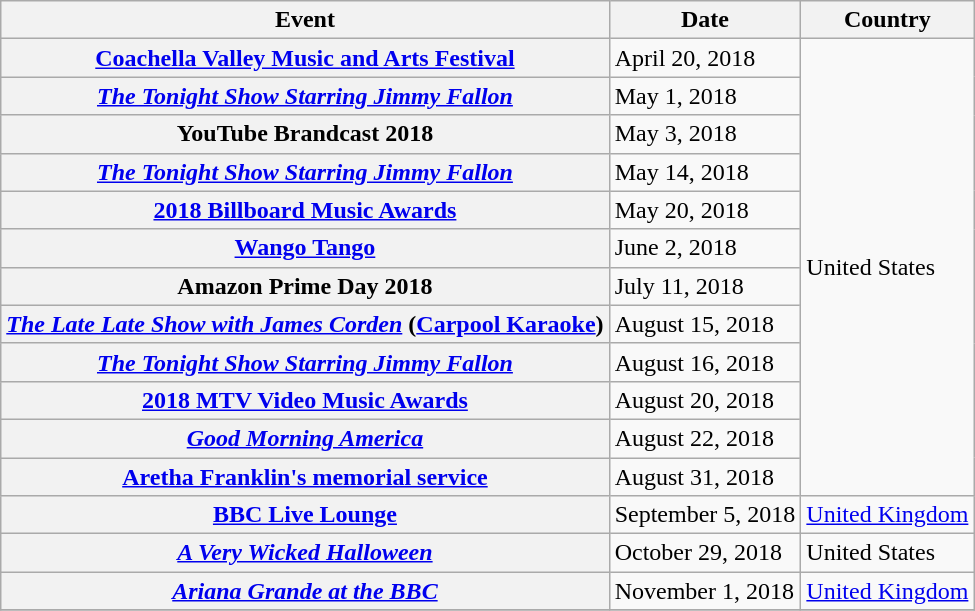<table class="wikitable sortable plainrowheaders">
<tr>
<th>Event</th>
<th>Date</th>
<th>Country</th>
</tr>
<tr>
<th scope="row"><a href='#'>Coachella Valley Music and Arts Festival</a></th>
<td>April 20, 2018</td>
<td rowspan="12">United States</td>
</tr>
<tr>
<th scope="row"><em><a href='#'>The Tonight Show Starring Jimmy Fallon</a></em></th>
<td>May 1, 2018</td>
</tr>
<tr>
<th scope="row">YouTube Brandcast 2018</th>
<td>May 3, 2018</td>
</tr>
<tr>
<th scope="row"><em><a href='#'>The Tonight Show Starring Jimmy Fallon</a></em></th>
<td>May 14, 2018</td>
</tr>
<tr>
<th scope="row"><a href='#'>2018 Billboard Music Awards</a></th>
<td>May 20, 2018</td>
</tr>
<tr>
<th scope="row"><a href='#'>Wango Tango</a></th>
<td>June 2, 2018</td>
</tr>
<tr>
<th scope="row">Amazon Prime Day 2018</th>
<td>July 11, 2018</td>
</tr>
<tr>
<th scope="row"><em><a href='#'>The Late Late Show with James Corden</a></em> (<a href='#'>Carpool Karaoke</a>)</th>
<td>August 15, 2018</td>
</tr>
<tr>
<th scope="row"><em><a href='#'>The Tonight Show Starring Jimmy Fallon</a></em></th>
<td>August 16, 2018</td>
</tr>
<tr>
<th scope="row"><a href='#'>2018 MTV Video Music Awards</a></th>
<td>August 20, 2018</td>
</tr>
<tr>
<th scope="row"><em><a href='#'>Good Morning America</a></em></th>
<td>August 22, 2018</td>
</tr>
<tr>
<th scope="row"><a href='#'>Aretha Franklin's memorial service</a></th>
<td>August 31, 2018</td>
</tr>
<tr>
<th scope="row"><a href='#'>BBC Live Lounge</a></th>
<td>September 5, 2018</td>
<td><a href='#'>United Kingdom</a></td>
</tr>
<tr>
<th scope="row"><em><a href='#'>A Very Wicked Halloween</a></em></th>
<td>October 29, 2018</td>
<td>United States</td>
</tr>
<tr>
<th scope="row"><em><a href='#'>Ariana Grande at the BBC</a></em></th>
<td>November 1, 2018</td>
<td><a href='#'>United Kingdom</a></td>
</tr>
<tr>
</tr>
</table>
